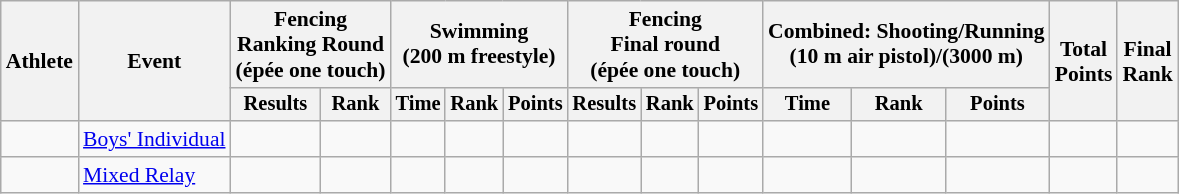<table class="wikitable" style="font-size:90%;">
<tr>
<th rowspan=2>Athlete</th>
<th rowspan=2>Event</th>
<th colspan=2>Fencing<br>Ranking Round<br><span>(épée one touch)</span></th>
<th colspan=3>Swimming<br><span>(200 m freestyle)</span></th>
<th colspan=3>Fencing<br>Final round<br><span>(épée one touch)</span></th>
<th colspan=3>Combined: Shooting/Running<br><span>(10 m air pistol)/(3000 m)</span></th>
<th rowspan=2>Total<br>Points</th>
<th rowspan=2>Final<br>Rank</th>
</tr>
<tr style="font-size:95%">
<th>Results</th>
<th>Rank</th>
<th>Time</th>
<th>Rank</th>
<th>Points</th>
<th>Results</th>
<th>Rank</th>
<th>Points</th>
<th>Time</th>
<th>Rank</th>
<th>Points</th>
</tr>
<tr align=cent>
<td align=left><br></td>
<td align=left><a href='#'>Boys' Individual</a></td>
<td></td>
<td></td>
<td></td>
<td></td>
<td></td>
<td></td>
<td></td>
<td></td>
<td></td>
<td></td>
<td></td>
<td></td>
<td></td>
</tr>
<tr align=center>
<td align=left><br></td>
<td align=left><a href='#'>Mixed Relay</a></td>
<td></td>
<td></td>
<td></td>
<td></td>
<td></td>
<td></td>
<td></td>
<td></td>
<td></td>
<td></td>
<td></td>
<td></td>
<td></td>
</tr>
</table>
